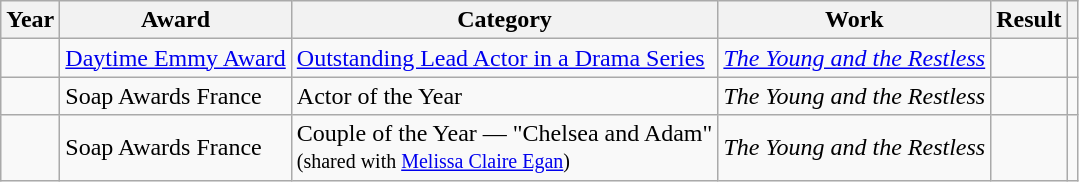<table class="wikitable sortable plainrowheaders">
<tr>
<th scope="col">Year</th>
<th scope="col">Award</th>
<th scope="col">Category</th>
<th scope="col">Work</th>
<th scope="col">Result</th>
<th scope="col" class="unsortable"></th>
</tr>
<tr>
<td></td>
<td><a href='#'>Daytime Emmy Award</a></td>
<td><a href='#'>Outstanding Lead Actor in a Drama Series</a></td>
<td><em><a href='#'>The Young and the Restless</a></em></td>
<td></td>
<td></td>
</tr>
<tr>
<td></td>
<td>Soap Awards France</td>
<td>Actor of the Year</td>
<td><em>The Young and the Restless</em></td>
<td></td>
<td></td>
</tr>
<tr>
<td></td>
<td>Soap Awards France</td>
<td>Couple of the Year — "Chelsea and Adam"  <small><br>(shared with <a href='#'>Melissa Claire Egan</a>) </small></td>
<td><em>The Young and the Restless</em></td>
<td></td>
<td></td>
</tr>
</table>
